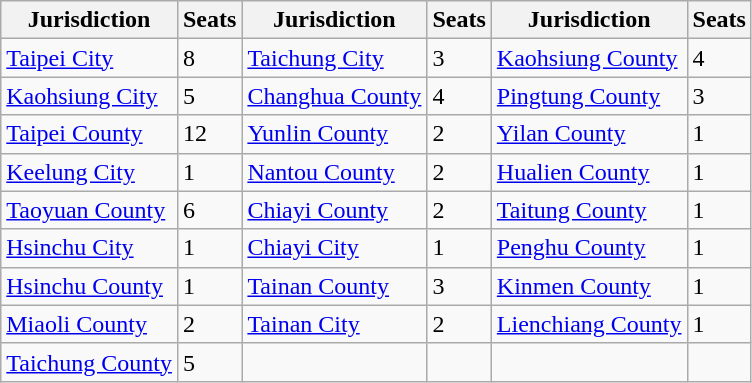<table class="wikitable">
<tr>
<th>Jurisdiction</th>
<th>Seats</th>
<th>Jurisdiction</th>
<th>Seats</th>
<th>Jurisdiction</th>
<th>Seats</th>
</tr>
<tr>
<td><a href='#'>Taipei City</a></td>
<td>8</td>
<td><a href='#'>Taichung City</a></td>
<td>3</td>
<td><a href='#'>Kaohsiung County</a></td>
<td>4</td>
</tr>
<tr>
<td><a href='#'>Kaohsiung City</a></td>
<td>5</td>
<td><a href='#'>Changhua County</a></td>
<td>4</td>
<td><a href='#'>Pingtung County</a></td>
<td>3</td>
</tr>
<tr>
<td><a href='#'>Taipei County</a></td>
<td>12</td>
<td><a href='#'>Yunlin County</a></td>
<td>2</td>
<td><a href='#'>Yilan County</a></td>
<td>1</td>
</tr>
<tr>
<td><a href='#'>Keelung City</a></td>
<td>1</td>
<td><a href='#'>Nantou County</a></td>
<td>2</td>
<td><a href='#'>Hualien County</a></td>
<td>1</td>
</tr>
<tr>
<td><a href='#'>Taoyuan County</a></td>
<td>6</td>
<td><a href='#'>Chiayi County</a></td>
<td>2</td>
<td><a href='#'>Taitung County</a></td>
<td>1</td>
</tr>
<tr>
<td><a href='#'>Hsinchu City</a></td>
<td>1</td>
<td><a href='#'>Chiayi City</a></td>
<td>1</td>
<td><a href='#'>Penghu County</a></td>
<td>1</td>
</tr>
<tr>
<td><a href='#'>Hsinchu County</a></td>
<td>1</td>
<td><a href='#'>Tainan County</a></td>
<td>3</td>
<td><a href='#'>Kinmen County</a></td>
<td>1</td>
</tr>
<tr>
<td><a href='#'>Miaoli County</a></td>
<td>2</td>
<td><a href='#'>Tainan City</a></td>
<td>2</td>
<td><a href='#'>Lienchiang County</a></td>
<td>1</td>
</tr>
<tr>
<td><a href='#'>Taichung County</a></td>
<td>5</td>
<td></td>
<td></td>
<td></td>
<td></td>
</tr>
</table>
